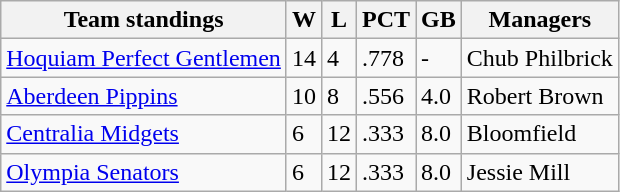<table class="wikitable">
<tr>
<th>Team standings</th>
<th>W</th>
<th>L</th>
<th>PCT</th>
<th>GB</th>
<th>Managers</th>
</tr>
<tr>
<td><a href='#'>Hoquiam Perfect Gentlemen</a></td>
<td>14</td>
<td>4</td>
<td>.778</td>
<td>-</td>
<td>Chub Philbrick</td>
</tr>
<tr>
<td><a href='#'>Aberdeen Pippins</a></td>
<td>10</td>
<td>8</td>
<td>.556</td>
<td>4.0</td>
<td>Robert Brown</td>
</tr>
<tr>
<td><a href='#'>Centralia Midgets</a></td>
<td>6</td>
<td>12</td>
<td>.333</td>
<td>8.0</td>
<td>Bloomfield</td>
</tr>
<tr>
<td><a href='#'>Olympia Senators</a></td>
<td>6</td>
<td>12</td>
<td>.333</td>
<td>8.0</td>
<td>Jessie Mill</td>
</tr>
</table>
